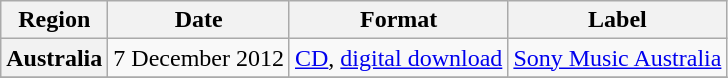<table class="wikitable plainrowheaders">
<tr>
<th scope="col">Region</th>
<th scope="col">Date</th>
<th scope="col">Format</th>
<th scope="col">Label</th>
</tr>
<tr>
<th scope="row">Australia</th>
<td>7 December 2012</td>
<td><a href='#'>CD</a>, <a href='#'>digital download</a></td>
<td><a href='#'>Sony Music Australia</a></td>
</tr>
<tr>
</tr>
</table>
